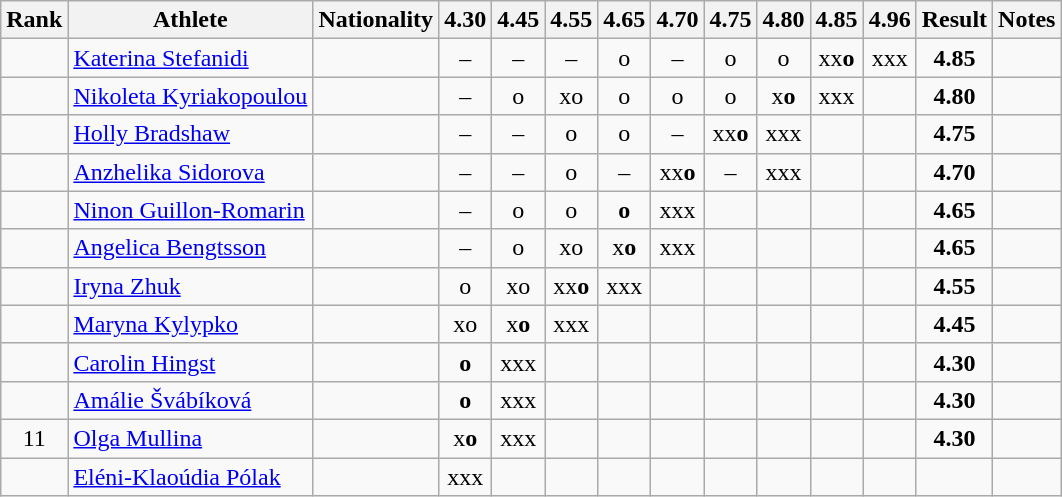<table class="wikitable sortable" style="text-align:center">
<tr>
<th>Rank</th>
<th>Athlete</th>
<th>Nationality</th>
<th>4.30</th>
<th>4.45</th>
<th>4.55</th>
<th>4.65</th>
<th>4.70</th>
<th>4.75</th>
<th>4.80</th>
<th>4.85</th>
<th>4.96</th>
<th>Result</th>
<th>Notes</th>
</tr>
<tr>
<td></td>
<td align="left"><a href='#'>Katerina Stefanidi</a></td>
<td align=left></td>
<td>–</td>
<td>–</td>
<td>–</td>
<td>o</td>
<td>–</td>
<td>o</td>
<td>o</td>
<td>xx<strong>o</strong></td>
<td>xxx</td>
<td><strong>4.85</strong></td>
<td><strong></strong></td>
</tr>
<tr>
<td></td>
<td align="left"><a href='#'>Nikoleta Kyriakopoulou</a></td>
<td align=left></td>
<td>–</td>
<td>o</td>
<td>xo</td>
<td>o</td>
<td>o</td>
<td>o</td>
<td>x<strong>o</strong></td>
<td>xxx</td>
<td></td>
<td><strong>4.80</strong></td>
<td></td>
</tr>
<tr>
<td></td>
<td align="left"><a href='#'>Holly Bradshaw</a></td>
<td align=left></td>
<td>–</td>
<td>–</td>
<td>o</td>
<td>o</td>
<td>–</td>
<td>xx<strong>o</strong></td>
<td>xxx</td>
<td></td>
<td></td>
<td><strong>4.75</strong></td>
<td></td>
</tr>
<tr>
<td></td>
<td align="left"><a href='#'>Anzhelika Sidorova</a></td>
<td align=left></td>
<td>–</td>
<td>–</td>
<td>o</td>
<td>–</td>
<td>xx<strong>o</strong></td>
<td>–</td>
<td>xxx</td>
<td></td>
<td></td>
<td><strong>4.70</strong></td>
<td></td>
</tr>
<tr>
<td></td>
<td align="left"><a href='#'>Ninon Guillon-Romarin</a></td>
<td align=left></td>
<td>–</td>
<td>o</td>
<td>o</td>
<td><strong>o</strong></td>
<td>xxx</td>
<td></td>
<td></td>
<td></td>
<td></td>
<td><strong>4.65</strong></td>
<td></td>
</tr>
<tr>
<td></td>
<td align="left"><a href='#'>Angelica Bengtsson</a></td>
<td align=left></td>
<td>–</td>
<td>o</td>
<td>xo</td>
<td>x<strong>o</strong></td>
<td>xxx</td>
<td></td>
<td></td>
<td></td>
<td></td>
<td><strong>4.65</strong></td>
<td></td>
</tr>
<tr>
<td></td>
<td align="left"><a href='#'>Iryna Zhuk</a></td>
<td align=left></td>
<td>o</td>
<td>xo</td>
<td>xx<strong>o</strong></td>
<td>xxx</td>
<td></td>
<td></td>
<td></td>
<td></td>
<td></td>
<td><strong>4.55</strong></td>
<td></td>
</tr>
<tr>
<td></td>
<td align="left"><a href='#'>Maryna Kylypko</a></td>
<td align=left></td>
<td>xo</td>
<td>x<strong>o</strong></td>
<td>xxx</td>
<td></td>
<td></td>
<td></td>
<td></td>
<td></td>
<td></td>
<td><strong>4.45</strong></td>
<td></td>
</tr>
<tr>
<td></td>
<td align="left"><a href='#'>Carolin Hingst</a></td>
<td align=left></td>
<td><strong>o</strong></td>
<td>xxx</td>
<td></td>
<td></td>
<td></td>
<td></td>
<td></td>
<td></td>
<td></td>
<td><strong>4.30</strong></td>
<td></td>
</tr>
<tr>
<td></td>
<td align="left"><a href='#'>Amálie Švábíková</a></td>
<td align=left></td>
<td><strong>o</strong></td>
<td>xxx</td>
<td></td>
<td></td>
<td></td>
<td></td>
<td></td>
<td></td>
<td></td>
<td><strong>4.30</strong></td>
<td></td>
</tr>
<tr>
<td>11</td>
<td align="left"><a href='#'>Olga Mullina</a></td>
<td align=left></td>
<td>x<strong>o</strong></td>
<td>xxx</td>
<td></td>
<td></td>
<td></td>
<td></td>
<td></td>
<td></td>
<td></td>
<td><strong>4.30</strong></td>
<td></td>
</tr>
<tr>
<td></td>
<td align="left"><a href='#'>Eléni-Klaoúdia Pólak</a></td>
<td align=left></td>
<td>xxx</td>
<td></td>
<td></td>
<td></td>
<td></td>
<td></td>
<td></td>
<td></td>
<td></td>
<td><strong></strong></td>
<td></td>
</tr>
</table>
